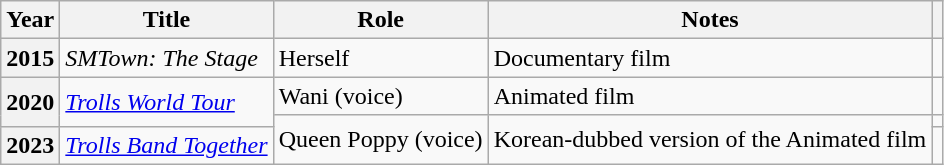<table class="wikitable plainrowheaders sortable nowrap">
<tr>
<th scope="col">Year</th>
<th scope="col">Title</th>
<th scope="col">Role</th>
<th scope="col">Notes</th>
<th scope="col" class="unsortable"></th>
</tr>
<tr>
<th scope="row">2015</th>
<td><em>SMTown: The Stage</em></td>
<td>Herself</td>
<td>Documentary film</td>
<td style="text-align:center"></td>
</tr>
<tr>
<th scope="row" rowspan="2">2020</th>
<td rowspan="2"><em><a href='#'>Trolls World Tour</a></em></td>
<td>Wani (voice)</td>
<td>Animated film</td>
<td style="text-align:center"></td>
</tr>
<tr>
<td rowspan="2">Queen Poppy (voice)</td>
<td rowspan="2">Korean-dubbed version of the Animated film</td>
<td style="text-align:center"></td>
</tr>
<tr>
<th scope="row">2023</th>
<td><em><a href='#'>Trolls Band Together</a></em></td>
<td style="text-align:center""></td>
</tr>
</table>
